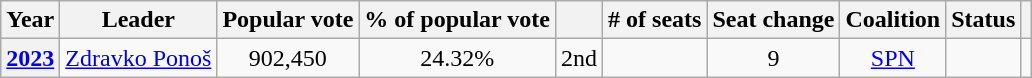<table class="wikitable" style="text-align:center">
<tr>
<th>Year</th>
<th>Leader</th>
<th>Popular vote</th>
<th>% of popular vote</th>
<th></th>
<th># of seats</th>
<th>Seat change</th>
<th>Coalition</th>
<th>Status</th>
<th></th>
</tr>
<tr>
<th><a href='#'>2023</a></th>
<td><a href='#'>Zdravko Ponoš</a></td>
<td>902,450</td>
<td>24.32%</td>
<td> 2nd</td>
<td></td>
<td> 9</td>
<td><a href='#'>SPN</a></td>
<td></td>
<td></td>
</tr>
</table>
